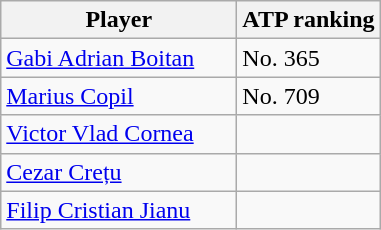<table class="wikitable">
<tr>
<th width=150>Player</th>
<th>ATP ranking</th>
</tr>
<tr>
<td><a href='#'>Gabi Adrian Boitan</a></td>
<td>No. 365</td>
</tr>
<tr>
<td><a href='#'>Marius Copil</a></td>
<td>No. 709</td>
</tr>
<tr>
<td><a href='#'>Victor Vlad Cornea</a></td>
<td></td>
</tr>
<tr>
<td><a href='#'>Cezar Crețu</a></td>
<td></td>
</tr>
<tr>
<td><a href='#'>Filip Cristian Jianu</a></td>
<td></td>
</tr>
</table>
